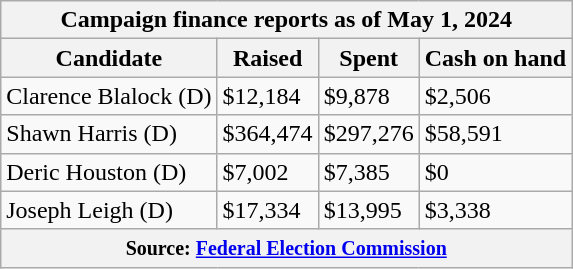<table class="wikitable sortable">
<tr>
<th colspan=4>Campaign finance reports as of May 1, 2024</th>
</tr>
<tr style="text-align:center;">
<th>Candidate</th>
<th>Raised</th>
<th>Spent</th>
<th>Cash on hand</th>
</tr>
<tr>
<td>Clarence Blalock (D)</td>
<td>$12,184</td>
<td>$9,878</td>
<td>$2,506</td>
</tr>
<tr>
<td>Shawn Harris (D)</td>
<td>$364,474</td>
<td>$297,276</td>
<td>$58,591</td>
</tr>
<tr>
<td>Deric Houston (D)</td>
<td>$7,002</td>
<td>$7,385</td>
<td>$0</td>
</tr>
<tr>
<td>Joseph Leigh (D)</td>
<td>$17,334</td>
<td>$13,995</td>
<td>$3,338</td>
</tr>
<tr>
<th colspan="4"><small>Source: <a href='#'>Federal Election Commission</a></small></th>
</tr>
</table>
